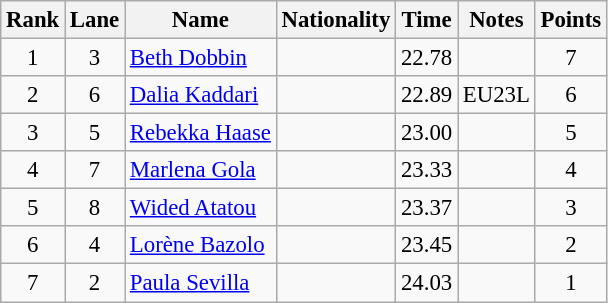<table class="wikitable sortable" style="text-align:center; font-size:95%">
<tr>
<th>Rank</th>
<th>Lane</th>
<th>Name</th>
<th>Nationality</th>
<th>Time</th>
<th>Notes</th>
<th>Points</th>
</tr>
<tr>
<td>1</td>
<td>3</td>
<td align=left><a href='#'>Beth Dobbin</a></td>
<td align=left></td>
<td>22.78</td>
<td></td>
<td>7</td>
</tr>
<tr>
<td>2</td>
<td>6</td>
<td align=left><a href='#'>Dalia Kaddari</a></td>
<td align=left></td>
<td>22.89</td>
<td>EU23L</td>
<td>6</td>
</tr>
<tr>
<td>3</td>
<td>5</td>
<td align=left><a href='#'>Rebekka Haase</a></td>
<td align=left></td>
<td>23.00</td>
<td></td>
<td>5</td>
</tr>
<tr>
<td>4</td>
<td>7</td>
<td align=left><a href='#'>Marlena Gola</a></td>
<td align=left></td>
<td>23.33</td>
<td></td>
<td>4</td>
</tr>
<tr>
<td>5</td>
<td>8</td>
<td align=left><a href='#'>Wided Atatou</a></td>
<td align=left></td>
<td>23.37</td>
<td></td>
<td>3</td>
</tr>
<tr>
<td>6</td>
<td>4</td>
<td align=left><a href='#'>Lorène Bazolo</a></td>
<td align=left></td>
<td>23.45</td>
<td></td>
<td>2</td>
</tr>
<tr>
<td>7</td>
<td>2</td>
<td align=left><a href='#'>Paula Sevilla</a></td>
<td align=left></td>
<td>24.03</td>
<td></td>
<td>1</td>
</tr>
</table>
